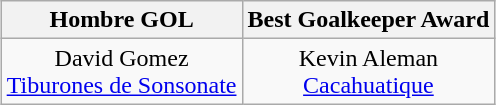<table class="wikitable" style="margin: 0 auto;">
<tr>
<th>Hombre GOL</th>
<th>Best Goalkeeper Award</th>
</tr>
<tr>
<td align=center> David Gomez <br> <a href='#'>Tiburones de Sonsonate</a></td>
<td align=center> Kevin Aleman <br> <a href='#'>Cacahuatique</a></td>
</tr>
</table>
